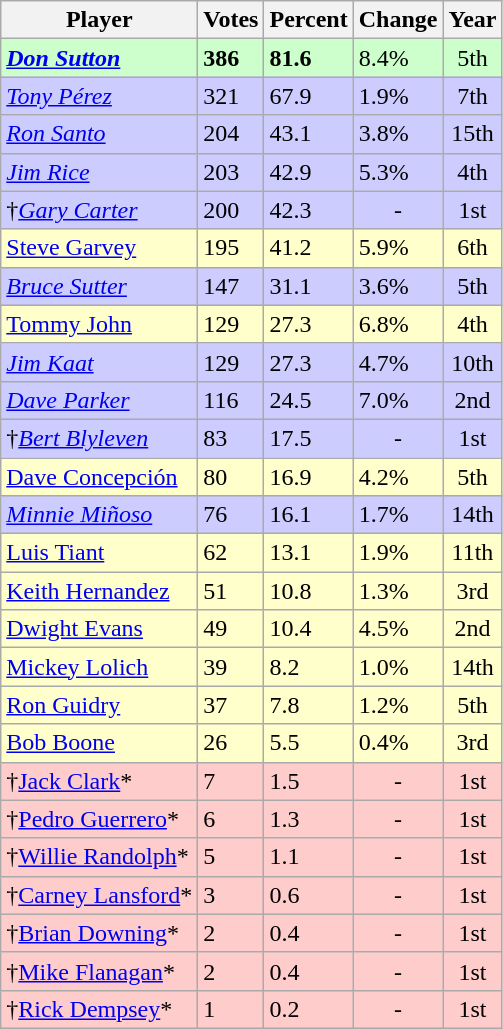<table class="wikitable sortable">
<tr>
<th>Player</th>
<th>Votes</th>
<th>Percent</th>
<th>Change</th>
<th>Year</th>
</tr>
<tr bgcolor="#ccffcc">
<td><strong><em><a href='#'>Don Sutton</a></em></strong></td>
<td><strong>386</strong></td>
<td><strong>81.6</strong></td>
<td align="left"> 8.4%</td>
<td align="center">5th</td>
</tr>
<tr bgcolor="#ccccff">
<td><em><a href='#'>Tony Pérez</a></em></td>
<td>321</td>
<td>67.9</td>
<td align="left"> 1.9%</td>
<td align="center">7th</td>
</tr>
<tr bgcolor="#ccccff">
<td><em><a href='#'>Ron Santo</a></em></td>
<td>204</td>
<td>43.1</td>
<td align="left"> 3.8%</td>
<td align="center">15th</td>
</tr>
<tr bgcolor="#ccccff">
<td><em><a href='#'>Jim Rice</a></em></td>
<td>203</td>
<td>42.9</td>
<td align="left"> 5.3%</td>
<td align="center">4th</td>
</tr>
<tr bgcolor="#ccccff">
<td>†<em><a href='#'>Gary Carter</a></em></td>
<td>200</td>
<td>42.3</td>
<td align=center>-</td>
<td align="center">1st</td>
</tr>
<tr bgcolor="#ffffcc">
<td><a href='#'>Steve Garvey</a></td>
<td>195</td>
<td>41.2</td>
<td align="left"> 5.9%</td>
<td align="center">6th</td>
</tr>
<tr bgcolor="#ccccff">
<td><em><a href='#'>Bruce Sutter</a></em></td>
<td>147</td>
<td>31.1</td>
<td align="left"> 3.6%</td>
<td align="center">5th</td>
</tr>
<tr bgcolor="#ffffcc">
<td><a href='#'>Tommy John</a></td>
<td>129</td>
<td>27.3</td>
<td align="left"> 6.8%</td>
<td align="center">4th</td>
</tr>
<tr bgcolor="#ccccff">
<td><em><a href='#'>Jim Kaat</a></em></td>
<td>129</td>
<td>27.3</td>
<td align="left"> 4.7%</td>
<td align="center">10th</td>
</tr>
<tr bgcolor="#ccccff">
<td><em><a href='#'>Dave Parker</a></em></td>
<td>116</td>
<td>24.5</td>
<td align="left"> 7.0%</td>
<td align="center">2nd</td>
</tr>
<tr bgcolor="#ccccff">
<td>†<em><a href='#'>Bert Blyleven</a></em></td>
<td>83</td>
<td>17.5</td>
<td align=center>-</td>
<td align="center">1st</td>
</tr>
<tr bgcolor="#ffffcc">
<td><a href='#'>Dave Concepción</a></td>
<td>80</td>
<td>16.9</td>
<td align="left"> 4.2%</td>
<td align="center">5th</td>
</tr>
<tr bgcolor="#ccccff">
<td><em><a href='#'>Minnie Miñoso</a></em></td>
<td>76</td>
<td>16.1</td>
<td align="left"> 1.7%</td>
<td align="center">14th</td>
</tr>
<tr bgcolor="#ffffcc">
<td><a href='#'>Luis Tiant</a></td>
<td>62</td>
<td>13.1</td>
<td align="left"> 1.9%</td>
<td align="center">11th</td>
</tr>
<tr bgcolor="#ffffcc">
<td><a href='#'>Keith Hernandez</a></td>
<td>51</td>
<td>10.8</td>
<td align="left"> 1.3%</td>
<td align="center">3rd</td>
</tr>
<tr bgcolor="#ffffcc">
<td><a href='#'>Dwight Evans</a></td>
<td>49</td>
<td>10.4</td>
<td align="left"> 4.5%</td>
<td align="center">2nd</td>
</tr>
<tr bgcolor="#ffffcc">
<td><a href='#'>Mickey Lolich</a></td>
<td>39</td>
<td>8.2</td>
<td align="left"> 1.0%</td>
<td align="center">14th</td>
</tr>
<tr bgcolor="#ffffcc">
<td><a href='#'>Ron Guidry</a></td>
<td>37</td>
<td>7.8</td>
<td align="left"> 1.2%</td>
<td align="center">5th</td>
</tr>
<tr bgcolor="#ffffcc">
<td><a href='#'>Bob Boone</a></td>
<td>26</td>
<td>5.5</td>
<td align="left"> 0.4%</td>
<td align="center">3rd</td>
</tr>
<tr bgcolor="#ffcccc">
<td>†<a href='#'>Jack Clark</a>*</td>
<td>7</td>
<td>1.5</td>
<td align=center>-</td>
<td align="center">1st</td>
</tr>
<tr bgcolor="#ffcccc">
<td>†<a href='#'>Pedro Guerrero</a>*</td>
<td>6</td>
<td>1.3</td>
<td align=center>-</td>
<td align="center">1st</td>
</tr>
<tr bgcolor="#ffcccc">
<td>†<a href='#'>Willie Randolph</a>*</td>
<td>5</td>
<td>1.1</td>
<td align=center>-</td>
<td align="center">1st</td>
</tr>
<tr bgcolor="#ffcccc">
<td>†<a href='#'>Carney Lansford</a>*</td>
<td>3</td>
<td>0.6</td>
<td align=center>-</td>
<td align="center">1st</td>
</tr>
<tr bgcolor="#ffcccc">
<td>†<a href='#'>Brian Downing</a>*</td>
<td>2</td>
<td>0.4</td>
<td align=center>-</td>
<td align="center">1st</td>
</tr>
<tr bgcolor="#ffcccc">
<td>†<a href='#'>Mike Flanagan</a>*</td>
<td>2</td>
<td>0.4</td>
<td align=center>-</td>
<td align="center">1st</td>
</tr>
<tr bgcolor="#ffcccc">
<td>†<a href='#'>Rick Dempsey</a>*</td>
<td>1</td>
<td>0.2</td>
<td align=center>-</td>
<td align="center">1st</td>
</tr>
</table>
